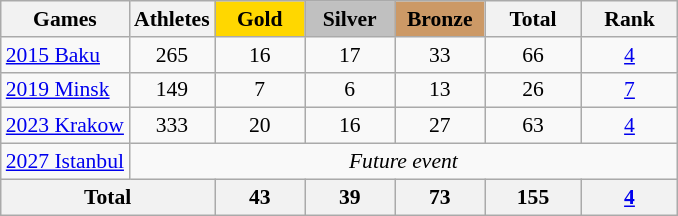<table class="wikitable" style="text-align:center; font-size:90%;">
<tr>
<th>Games</th>
<th>Athletes</th>
<td style="background:gold; width:3.7em; font-weight:bold;">Gold</td>
<td style="background:silver; width:3.7em; font-weight:bold;">Silver</td>
<td style="background:#cc9966; width:3.7em; font-weight:bold;">Bronze</td>
<th style="width:4em; font-weight:bold;">Total</th>
<th style="width:4em; font-weight:bold;">Rank</th>
</tr>
<tr>
<td align=left> <a href='#'>2015 Baku</a></td>
<td>265</td>
<td>16</td>
<td>17</td>
<td>33</td>
<td>66</td>
<td><a href='#'>4</a></td>
</tr>
<tr>
<td align=left> <a href='#'>2019 Minsk</a></td>
<td>149</td>
<td>7</td>
<td>6</td>
<td>13</td>
<td>26</td>
<td><a href='#'>7</a></td>
</tr>
<tr>
<td align=left> <a href='#'>2023 Krakow</a></td>
<td>333</td>
<td>20</td>
<td>16</td>
<td>27</td>
<td>63</td>
<td><a href='#'>4</a></td>
</tr>
<tr>
<td align=left> <a href='#'>2027 Istanbul</a></td>
<td colspan=6><em>Future event</em></td>
</tr>
<tr>
<th colspan=2>Total</th>
<th>43</th>
<th>39</th>
<th>73</th>
<th>155</th>
<th><a href='#'>4</a></th>
</tr>
</table>
